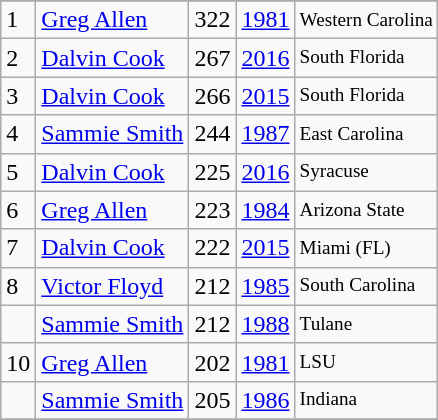<table class="wikitable">
<tr>
</tr>
<tr>
<td>1</td>
<td><a href='#'>Greg Allen</a></td>
<td>322</td>
<td><a href='#'>1981</a></td>
<td style="font-size:80%;">Western Carolina</td>
</tr>
<tr>
<td>2</td>
<td><a href='#'>Dalvin Cook</a></td>
<td>267</td>
<td><a href='#'>2016</a></td>
<td style="font-size:80%;">South Florida</td>
</tr>
<tr>
<td>3</td>
<td><a href='#'>Dalvin Cook</a></td>
<td>266</td>
<td><a href='#'>2015</a></td>
<td style="font-size:80%;">South Florida</td>
</tr>
<tr>
<td>4</td>
<td><a href='#'>Sammie Smith</a></td>
<td>244</td>
<td><a href='#'>1987</a></td>
<td style="font-size:80%;">East Carolina</td>
</tr>
<tr>
<td>5</td>
<td><a href='#'>Dalvin Cook</a></td>
<td>225</td>
<td><a href='#'>2016</a></td>
<td style="font-size:80%;">Syracuse</td>
</tr>
<tr>
<td>6</td>
<td><a href='#'>Greg Allen</a></td>
<td>223</td>
<td><a href='#'>1984</a></td>
<td style="font-size:80%;">Arizona State</td>
</tr>
<tr>
<td>7</td>
<td><a href='#'>Dalvin Cook</a></td>
<td>222</td>
<td><a href='#'>2015</a></td>
<td style="font-size:80%;">Miami (FL)</td>
</tr>
<tr>
<td>8</td>
<td><a href='#'>Victor Floyd</a></td>
<td>212</td>
<td><a href='#'>1985</a></td>
<td style="font-size:80%;">South Carolina</td>
</tr>
<tr>
<td></td>
<td><a href='#'>Sammie Smith</a></td>
<td>212</td>
<td><a href='#'>1988</a></td>
<td style="font-size:80%;">Tulane</td>
</tr>
<tr>
<td>10</td>
<td><a href='#'>Greg Allen</a></td>
<td>202</td>
<td><a href='#'>1981</a></td>
<td style="font-size:80%;">LSU</td>
</tr>
<tr>
<td></td>
<td><a href='#'>Sammie Smith</a></td>
<td>205</td>
<td><a href='#'>1986</a></td>
<td style="font-size:80%;">Indiana</td>
</tr>
<tr>
</tr>
</table>
